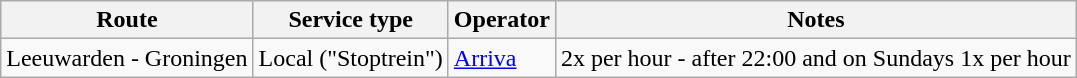<table class="wikitable">
<tr>
<th>Route</th>
<th>Service type</th>
<th>Operator</th>
<th>Notes</th>
</tr>
<tr>
<td>Leeuwarden - Groningen</td>
<td>Local ("Stoptrein")</td>
<td><a href='#'>Arriva</a></td>
<td>2x per hour - after 22:00 and on Sundays 1x per hour</td>
</tr>
</table>
